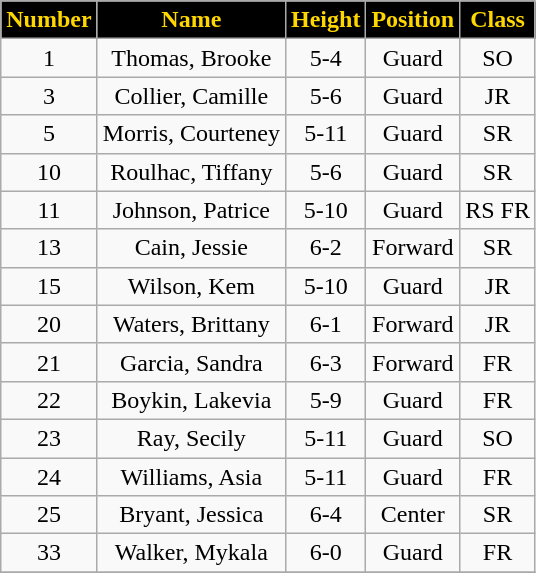<table class="wikitable" style="text-align:center">
<tr>
<th style=" background:black;color:gold;">Number</th>
<th style=" background:black;color:gold;">Name</th>
<th style=" background:black;color:gold;">Height</th>
<th style=" background:black;color:gold;">Position</th>
<th style=" background:black;color:gold;">Class</th>
</tr>
<tr>
<td>1</td>
<td>Thomas, Brooke</td>
<td>5-4</td>
<td>Guard</td>
<td>SO</td>
</tr>
<tr>
<td>3</td>
<td>Collier, Camille</td>
<td>5-6</td>
<td>Guard</td>
<td>JR</td>
</tr>
<tr>
<td>5</td>
<td>Morris, Courteney</td>
<td>5-11</td>
<td>Guard</td>
<td>SR</td>
</tr>
<tr>
<td>10</td>
<td>Roulhac, Tiffany</td>
<td>5-6</td>
<td>Guard</td>
<td>SR</td>
</tr>
<tr>
<td>11</td>
<td>Johnson, Patrice</td>
<td>5-10</td>
<td>Guard</td>
<td>RS FR</td>
</tr>
<tr>
<td>13</td>
<td>Cain, Jessie</td>
<td>6-2</td>
<td>Forward</td>
<td>SR</td>
</tr>
<tr>
<td>15</td>
<td>Wilson, Kem</td>
<td>5-10</td>
<td>Guard</td>
<td>JR</td>
</tr>
<tr>
<td>20</td>
<td>Waters, Brittany</td>
<td>6-1</td>
<td>Forward</td>
<td>JR</td>
</tr>
<tr>
<td>21</td>
<td>Garcia, Sandra</td>
<td>6-3</td>
<td>Forward</td>
<td>FR</td>
</tr>
<tr>
<td>22</td>
<td>Boykin, Lakevia</td>
<td>5-9</td>
<td>Guard</td>
<td>FR</td>
</tr>
<tr>
<td>23</td>
<td>Ray, Secily</td>
<td>5-11</td>
<td>Guard</td>
<td>SO</td>
</tr>
<tr>
<td>24</td>
<td>Williams, Asia</td>
<td>5-11</td>
<td>Guard</td>
<td>FR</td>
</tr>
<tr>
<td>25</td>
<td>Bryant, Jessica</td>
<td>6-4</td>
<td>Center</td>
<td>SR</td>
</tr>
<tr>
<td>33</td>
<td>Walker, Mykala</td>
<td>6-0</td>
<td>Guard</td>
<td>FR</td>
</tr>
<tr>
</tr>
</table>
